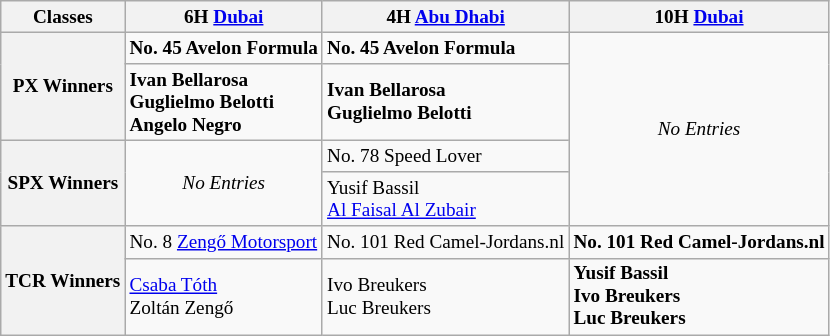<table class="wikitable" style="font-size: 80%;">
<tr>
<th>Classes</th>
<th> 6H <a href='#'>Dubai</a></th>
<th> 4H <a href='#'>Abu Dhabi</a></th>
<th> 10H <a href='#'>Dubai</a></th>
</tr>
<tr>
<th rowspan=2>PX Winners</th>
<td><strong> No. 45 Avelon Formula</strong></td>
<td><strong> No. 45 Avelon Formula</strong></td>
<td rowspan=4 align=center><em>No Entries</em></td>
</tr>
<tr>
<td><strong> Ivan Bellarosa<br> Guglielmo Belotti<br> Angelo Negro</strong></td>
<td><strong> Ivan Bellarosa<br> Guglielmo Belotti</strong></td>
</tr>
<tr>
<th rowspan=2>SPX Winners</th>
<td rowspan=2 align=center><em>No Entries</em></td>
<td> No. 78 Speed Lover</td>
</tr>
<tr>
<td> Yusif Bassil<br> <a href='#'>Al Faisal Al Zubair</a></td>
</tr>
<tr>
<th rowspan=2>TCR Winners</th>
<td> No. 8 <a href='#'>Zengő Motorsport</a></td>
<td> No. 101 Red Camel-Jordans.nl</td>
<td><strong> No. 101 Red Camel-Jordans.nl</strong></td>
</tr>
<tr>
<td> <a href='#'>Csaba Tóth</a><br> Zoltán Zengő</td>
<td> Ivo Breukers<br> Luc Breukers</td>
<td><strong> Yusif Bassil<br> Ivo Breukers<br> Luc Breukers</strong></td>
</tr>
</table>
